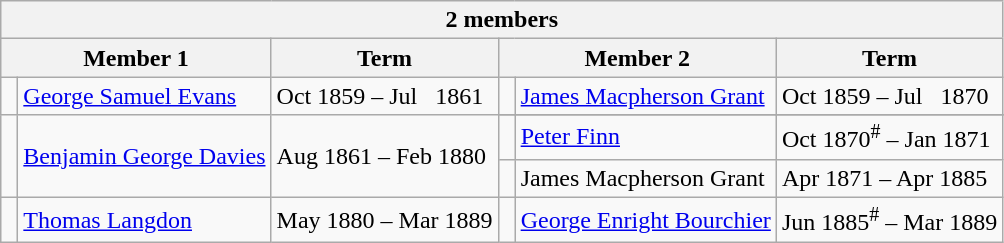<table class="wikitable">
<tr>
<th colspan=6 style="border-right:0px;";>2 members</th>
</tr>
<tr>
<th colspan="2">Member 1</th>
<th>Term</th>
<th colspan="2">Member 2</th>
<th>Term</th>
</tr>
<tr>
<td> </td>
<td><a href='#'>George Samuel Evans</a></td>
<td>Oct 1859 – Jul   1861</td>
<td> </td>
<td><a href='#'>James Macpherson Grant</a></td>
<td>Oct 1859 – Jul   1870</td>
</tr>
<tr>
<td rowspan="3"  > </td>
<td rowspan="3"><a href='#'>Benjamin George Davies</a></td>
<td rowspan="3">Aug 1861 – Feb 1880</td>
</tr>
<tr>
<td> </td>
<td><a href='#'>Peter Finn</a></td>
<td>Oct 1870<sup>#</sup> – Jan 1871</td>
</tr>
<tr>
<td> </td>
<td>James Macpherson Grant</td>
<td>Apr 1871 – Apr 1885</td>
</tr>
<tr>
<td> </td>
<td><a href='#'>Thomas Langdon</a></td>
<td>May 1880 – Mar 1889</td>
<td> </td>
<td><a href='#'>George Enright Bourchier</a></td>
<td>Jun 1885<sup>#</sup> – Mar 1889</td>
</tr>
</table>
